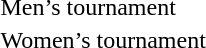<table>
<tr>
<td>Men’s tournament</td>
<td></td>
<td></td>
<td></td>
</tr>
<tr>
<td>Women’s tournament</td>
<td></td>
<td></td>
<td></td>
</tr>
</table>
